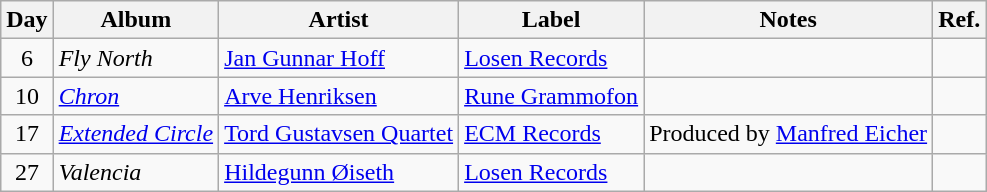<table class="wikitable">
<tr>
<th>Day</th>
<th>Album</th>
<th>Artist</th>
<th>Label</th>
<th>Notes</th>
<th>Ref.</th>
</tr>
<tr>
<td rowspan="1" style="text-align:center;">6</td>
<td><em>Fly North</em></td>
<td><a href='#'>Jan Gunnar Hoff</a></td>
<td><a href='#'>Losen Records</a></td>
<td></td>
<td style="text-align:center;"></td>
</tr>
<tr>
<td rowspan="1" style="text-align:center;">10</td>
<td><em><a href='#'>Chron</a></em></td>
<td><a href='#'>Arve Henriksen</a></td>
<td><a href='#'>Rune Grammofon</a></td>
<td></td>
<td style="text-align:center;"></td>
</tr>
<tr>
<td rowspan="1" style="text-align:center;">17</td>
<td><em><a href='#'>Extended Circle</a></em></td>
<td><a href='#'>Tord Gustavsen Quartet</a></td>
<td><a href='#'>ECM Records</a></td>
<td>Produced by <a href='#'>Manfred Eicher</a></td>
<td style="text-align:center;"></td>
</tr>
<tr>
<td rowspan="1" style="text-align:center;">27</td>
<td><em>Valencia</em></td>
<td><a href='#'>Hildegunn Øiseth</a></td>
<td><a href='#'>Losen Records</a></td>
<td></td>
<td style="text-align:center;"></td>
</tr>
</table>
